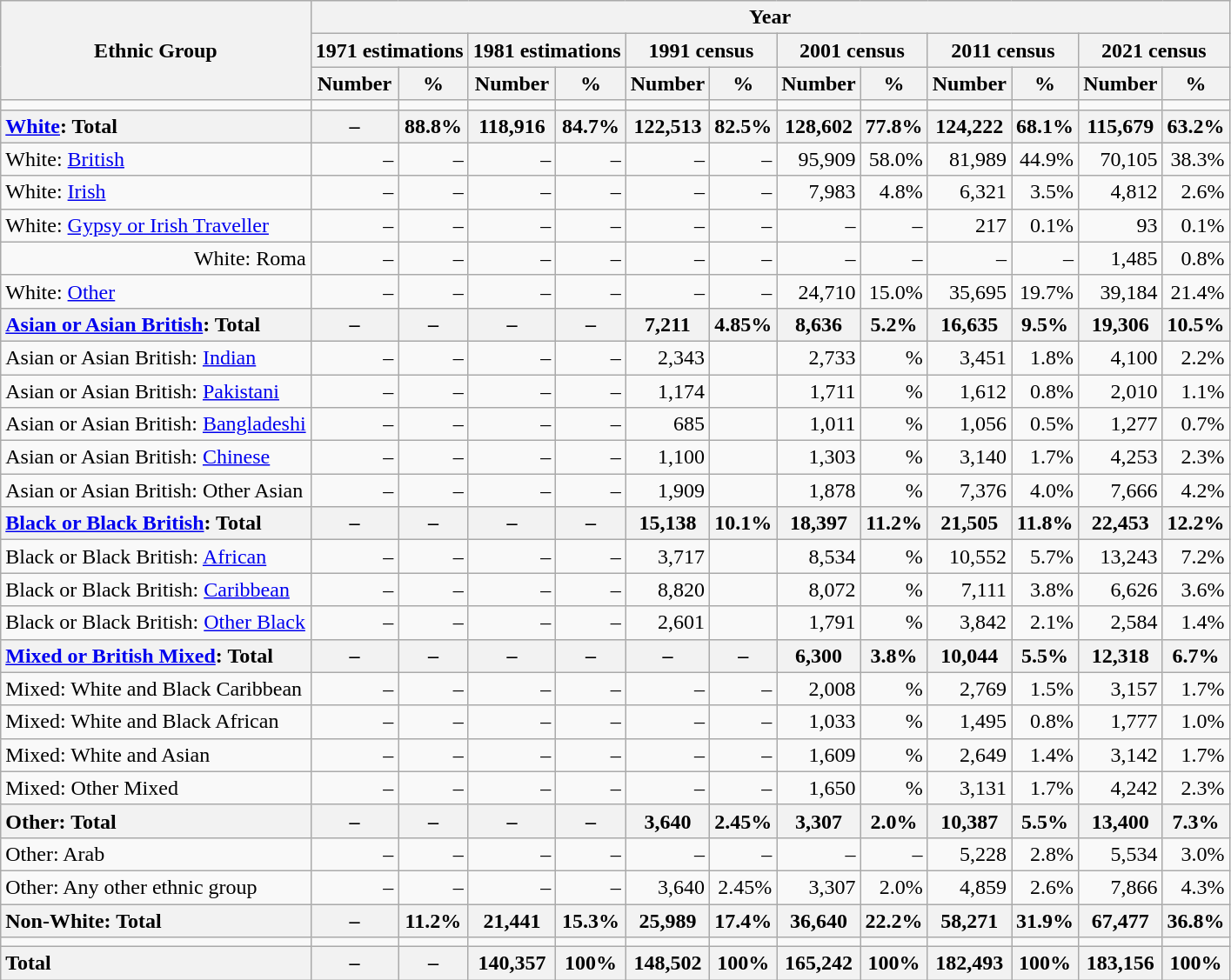<table class="wikitable sortable" style="text-align:right">
<tr>
<th rowspan="3">Ethnic Group</th>
<th colspan="12">Year</th>
</tr>
<tr>
<th colspan="2">1971 estimations</th>
<th colspan="2">1981 estimations</th>
<th colspan="2">1991 census</th>
<th colspan="2">2001 census</th>
<th colspan="2">2011 census</th>
<th colspan="2">2021 census</th>
</tr>
<tr>
<th>Number</th>
<th>%</th>
<th>Number</th>
<th>%</th>
<th>Number</th>
<th>%</th>
<th>Number</th>
<th>%</th>
<th>Number</th>
<th>%</th>
<th>Number</th>
<th>%</th>
</tr>
<tr>
<td></td>
<td></td>
<td></td>
<td></td>
<td></td>
<td></td>
<td></td>
<td></td>
<td></td>
<td></td>
<td></td>
<td></td>
<td></td>
</tr>
<tr>
<th style="text-align:left"><a href='#'>White</a>: Total</th>
<th>–</th>
<th>88.8%</th>
<th>118,916</th>
<th>84.7%</th>
<th>122,513</th>
<th>82.5%</th>
<th>128,602</th>
<th>77.8%</th>
<th>124,222</th>
<th>68.1%</th>
<th>115,679</th>
<th>63.2%</th>
</tr>
<tr>
<td style="text-align:left">White: <a href='#'>British</a></td>
<td>–</td>
<td>–</td>
<td>–</td>
<td>–</td>
<td>–</td>
<td>–</td>
<td>95,909</td>
<td>58.0%</td>
<td>81,989</td>
<td>44.9%</td>
<td>70,105</td>
<td>38.3%</td>
</tr>
<tr>
<td style="text-align:left">White: <a href='#'>Irish</a></td>
<td>–</td>
<td>–</td>
<td>–</td>
<td>–</td>
<td>–</td>
<td>–</td>
<td>7,983</td>
<td>4.8%</td>
<td>6,321</td>
<td>3.5%</td>
<td>4,812</td>
<td>2.6%</td>
</tr>
<tr>
<td style="text-align:left">White: <a href='#'>Gypsy or Irish Traveller</a></td>
<td>–</td>
<td>–</td>
<td>–</td>
<td>–</td>
<td>–</td>
<td>–</td>
<td>–</td>
<td>–</td>
<td>217</td>
<td>0.1%</td>
<td>93</td>
<td>0.1%</td>
</tr>
<tr>
<td>White: Roma</td>
<td>–</td>
<td>–</td>
<td>–</td>
<td>–</td>
<td>–</td>
<td>–</td>
<td>–</td>
<td>–</td>
<td>–</td>
<td>–</td>
<td>1,485</td>
<td>0.8%</td>
</tr>
<tr>
<td style="text-align:left">White: <a href='#'>Other</a></td>
<td>–</td>
<td>–</td>
<td>–</td>
<td>–</td>
<td>–</td>
<td>–</td>
<td>24,710</td>
<td>15.0%</td>
<td>35,695</td>
<td>19.7%</td>
<td>39,184</td>
<td>21.4%</td>
</tr>
<tr>
<th style="text-align:left"><a href='#'>Asian or Asian British</a>: Total</th>
<th>–</th>
<th>–</th>
<th>–</th>
<th>–</th>
<th>7,211</th>
<th>4.85%</th>
<th>8,636</th>
<th>5.2%</th>
<th>16,635</th>
<th>9.5%</th>
<th>19,306</th>
<th>10.5%</th>
</tr>
<tr>
<td style="text-align:left">Asian or Asian British: <a href='#'>Indian</a></td>
<td>–</td>
<td>–</td>
<td>–</td>
<td>–</td>
<td>2,343</td>
<td></td>
<td>2,733</td>
<td>%</td>
<td>3,451</td>
<td>1.8%</td>
<td>4,100</td>
<td>2.2%</td>
</tr>
<tr>
<td style="text-align:left">Asian or Asian British: <a href='#'>Pakistani</a></td>
<td>–</td>
<td>–</td>
<td>–</td>
<td>–</td>
<td>1,174</td>
<td></td>
<td>1,711</td>
<td>%</td>
<td>1,612</td>
<td>0.8%</td>
<td>2,010</td>
<td>1.1%</td>
</tr>
<tr>
<td style="text-align:left">Asian or Asian British: <a href='#'>Bangladeshi</a></td>
<td>–</td>
<td>–</td>
<td>–</td>
<td>–</td>
<td>685</td>
<td></td>
<td>1,011</td>
<td>%</td>
<td>1,056</td>
<td>0.5%</td>
<td>1,277</td>
<td>0.7%</td>
</tr>
<tr>
<td style="text-align:left">Asian or Asian British: <a href='#'>Chinese</a></td>
<td>–</td>
<td>–</td>
<td>–</td>
<td>–</td>
<td>1,100</td>
<td></td>
<td>1,303</td>
<td>%</td>
<td>3,140</td>
<td>1.7%</td>
<td>4,253</td>
<td>2.3%</td>
</tr>
<tr>
<td style="text-align:left">Asian or Asian British: Other Asian</td>
<td>–</td>
<td>–</td>
<td>–</td>
<td>–</td>
<td>1,909</td>
<td></td>
<td>1,878</td>
<td>%</td>
<td>7,376</td>
<td>4.0%</td>
<td>7,666</td>
<td>4.2%</td>
</tr>
<tr>
<th style="text-align:left"><a href='#'>Black or Black British</a>: Total</th>
<th>–</th>
<th>–</th>
<th>–</th>
<th>–</th>
<th>15,138</th>
<th>10.1%</th>
<th>18,397</th>
<th>11.2%</th>
<th>21,505</th>
<th>11.8%</th>
<th>22,453</th>
<th>12.2%</th>
</tr>
<tr>
<td style="text-align:left">Black or Black British: <a href='#'>African</a></td>
<td>–</td>
<td>–</td>
<td>–</td>
<td>–</td>
<td>3,717</td>
<td></td>
<td>8,534</td>
<td>%</td>
<td>10,552</td>
<td>5.7%</td>
<td>13,243</td>
<td>7.2%</td>
</tr>
<tr>
<td style="text-align:left">Black or Black British: <a href='#'>Caribbean</a></td>
<td>–</td>
<td>–</td>
<td>–</td>
<td>–</td>
<td>8,820</td>
<td></td>
<td>8,072</td>
<td>%</td>
<td>7,111</td>
<td>3.8%</td>
<td>6,626</td>
<td>3.6%</td>
</tr>
<tr>
<td style="text-align:left">Black or Black British: <a href='#'>Other Black</a></td>
<td>–</td>
<td>–</td>
<td>–</td>
<td>–</td>
<td>2,601</td>
<td></td>
<td>1,791</td>
<td>%</td>
<td>3,842</td>
<td>2.1%</td>
<td>2,584</td>
<td>1.4%</td>
</tr>
<tr>
<th style="text-align:left"><a href='#'>Mixed or British Mixed</a>: Total</th>
<th>–</th>
<th>–</th>
<th>–</th>
<th>–</th>
<th>–</th>
<th>–</th>
<th>6,300</th>
<th>3.8%</th>
<th>10,044</th>
<th>5.5%</th>
<th>12,318</th>
<th>6.7%</th>
</tr>
<tr>
<td style="text-align:left">Mixed: White and Black Caribbean</td>
<td>–</td>
<td>–</td>
<td>–</td>
<td>–</td>
<td>–</td>
<td>–</td>
<td>2,008</td>
<td>%</td>
<td>2,769</td>
<td>1.5%</td>
<td>3,157</td>
<td>1.7%</td>
</tr>
<tr>
<td style="text-align:left">Mixed: White and Black African</td>
<td>–</td>
<td>–</td>
<td>–</td>
<td>–</td>
<td>–</td>
<td>–</td>
<td>1,033</td>
<td>%</td>
<td>1,495</td>
<td>0.8%</td>
<td>1,777</td>
<td>1.0%</td>
</tr>
<tr>
<td style="text-align:left">Mixed: White and Asian</td>
<td>–</td>
<td>–</td>
<td>–</td>
<td>–</td>
<td>–</td>
<td>–</td>
<td>1,609</td>
<td>%</td>
<td>2,649</td>
<td>1.4%</td>
<td>3,142</td>
<td>1.7%</td>
</tr>
<tr>
<td style="text-align:left">Mixed: Other Mixed</td>
<td>–</td>
<td>–</td>
<td>–</td>
<td>–</td>
<td>–</td>
<td>–</td>
<td>1,650</td>
<td>%</td>
<td>3,131</td>
<td>1.7%</td>
<td>4,242</td>
<td>2.3%</td>
</tr>
<tr>
<th style="text-align:left">Other: Total</th>
<th>–</th>
<th>–</th>
<th>–</th>
<th>–</th>
<th>3,640</th>
<th>2.45%</th>
<th>3,307</th>
<th>2.0%</th>
<th>10,387</th>
<th>5.5%</th>
<th>13,400</th>
<th>7.3%</th>
</tr>
<tr>
<td style="text-align:left">Other: Arab</td>
<td>–</td>
<td>–</td>
<td>–</td>
<td>–</td>
<td>–</td>
<td>–</td>
<td>–</td>
<td>–</td>
<td>5,228</td>
<td>2.8%</td>
<td>5,534</td>
<td>3.0%</td>
</tr>
<tr>
<td style="text-align:left">Other: Any other ethnic group</td>
<td>–</td>
<td>–</td>
<td>–</td>
<td>–</td>
<td>3,640</td>
<td>2.45%</td>
<td>3,307</td>
<td>2.0%</td>
<td>4,859</td>
<td>2.6%</td>
<td>7,866</td>
<td>4.3%</td>
</tr>
<tr>
<th style="text-align:left">Non-White: Total</th>
<th>–</th>
<th>11.2%</th>
<th>21,441</th>
<th>15.3%</th>
<th>25,989</th>
<th>17.4%</th>
<th>36,640</th>
<th>22.2%</th>
<th>58,271</th>
<th>31.9%</th>
<th>67,477</th>
<th>36.8%</th>
</tr>
<tr>
<td></td>
<td></td>
<td></td>
<td></td>
<td></td>
<td></td>
<td></td>
<td></td>
<td></td>
<td></td>
<td></td>
<td></td>
<td></td>
</tr>
<tr>
<th style="text-align:left">Total</th>
<th>–</th>
<th>–</th>
<th>140,357</th>
<th>100%</th>
<th>148,502</th>
<th>100%</th>
<th>165,242</th>
<th>100%</th>
<th>182,493</th>
<th>100%</th>
<th>183,156</th>
<th>100%</th>
</tr>
</table>
